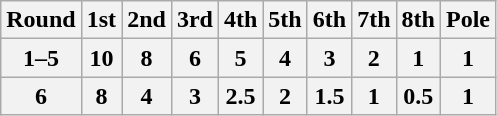<table class="wikitable">
<tr>
<th>Round</th>
<th>1st</th>
<th>2nd</th>
<th>3rd</th>
<th>4th</th>
<th>5th</th>
<th>6th</th>
<th>7th</th>
<th>8th</th>
<th>Pole</th>
</tr>
<tr>
<th>1–5</th>
<th>10</th>
<th>8</th>
<th>6</th>
<th>5</th>
<th>4</th>
<th>3</th>
<th>2</th>
<th>1</th>
<th>1</th>
</tr>
<tr>
<th>6</th>
<th>8</th>
<th>4</th>
<th>3</th>
<th>2.5</th>
<th>2</th>
<th>1.5</th>
<th>1</th>
<th>0.5</th>
<th>1</th>
</tr>
</table>
